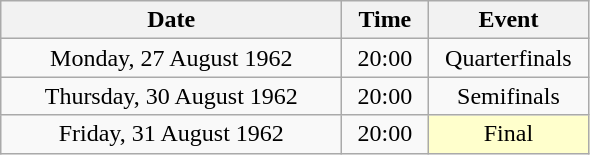<table class = "wikitable" style="text-align:center;">
<tr>
<th width=220>Date</th>
<th width=50>Time</th>
<th width=100>Event</th>
</tr>
<tr>
<td>Monday, 27 August 1962</td>
<td>20:00</td>
<td>Quarterfinals</td>
</tr>
<tr>
<td>Thursday, 30 August 1962</td>
<td>20:00</td>
<td>Semifinals</td>
</tr>
<tr>
<td>Friday, 31 August 1962</td>
<td>20:00</td>
<td bgcolor=ffffcc>Final</td>
</tr>
</table>
